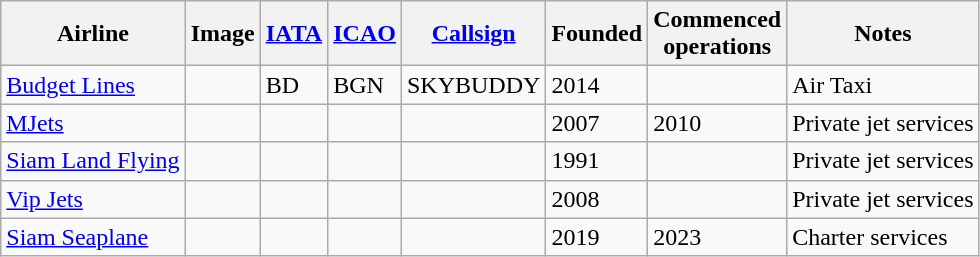<table class="wikitable sortable">
<tr>
<th>Airline</th>
<th>Image</th>
<th><a href='#'>IATA</a></th>
<th><a href='#'>ICAO</a></th>
<th><a href='#'>Callsign</a></th>
<th>Founded</th>
<th>Commenced<br>operations</th>
<th>Notes</th>
</tr>
<tr>
<td><a href='#'>Budget Lines</a></td>
<td></td>
<td>BD</td>
<td>BGN</td>
<td>SKYBUDDY</td>
<td>2014</td>
<td></td>
<td>Air Taxi</td>
</tr>
<tr>
<td><a href='#'>MJets</a></td>
<td></td>
<td></td>
<td></td>
<td></td>
<td>2007</td>
<td>2010</td>
<td>Private jet services</td>
</tr>
<tr>
<td><a href='#'>Siam Land Flying</a></td>
<td></td>
<td></td>
<td></td>
<td></td>
<td>1991</td>
<td></td>
<td>Private jet services</td>
</tr>
<tr>
<td><a href='#'>Vip Jets</a></td>
<td></td>
<td></td>
<td></td>
<td></td>
<td>2008</td>
<td></td>
<td>Private jet services</td>
</tr>
<tr>
<td><a href='#'>Siam Seaplane</a></td>
<td></td>
<td></td>
<td></td>
<td></td>
<td>2019</td>
<td>2023</td>
<td>Charter services</td>
</tr>
</table>
